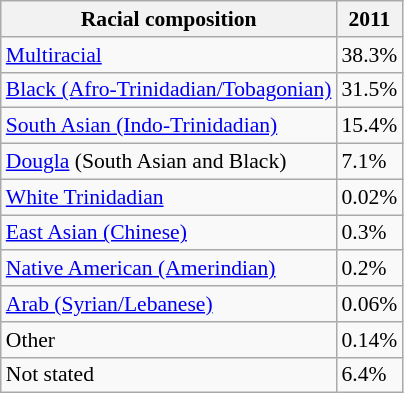<table class="wikitable sortable collapsible" style="font-size: 90%;">
<tr>
<th>Racial composition</th>
<th>2011</th>
</tr>
<tr>
<td><a href='#'>Multiracial</a></td>
<td>38.3%</td>
</tr>
<tr>
<td><a href='#'>Black (Afro-Trinidadian/Tobagonian)</a></td>
<td>31.5%</td>
</tr>
<tr>
<td><a href='#'>South Asian (Indo-Trinidadian)</a></td>
<td>15.4%</td>
</tr>
<tr>
<td><a href='#'>Dougla</a> (South Asian and Black)</td>
<td>7.1%</td>
</tr>
<tr>
<td><a href='#'>White Trinidadian</a></td>
<td>0.02%</td>
</tr>
<tr>
<td><a href='#'>East Asian (Chinese)</a></td>
<td>0.3%</td>
</tr>
<tr>
<td><a href='#'>Native American (Amerindian)</a></td>
<td>0.2%</td>
</tr>
<tr>
<td><a href='#'>Arab (Syrian/Lebanese)</a></td>
<td>0.06%</td>
</tr>
<tr>
<td>Other</td>
<td>0.14%</td>
</tr>
<tr>
<td>Not stated</td>
<td>6.4%</td>
</tr>
</table>
